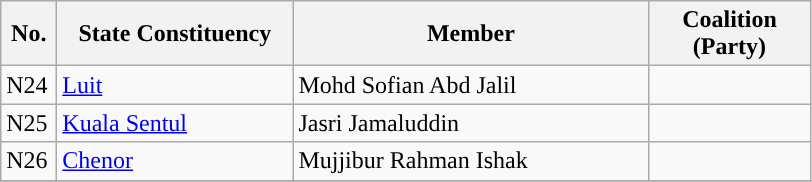<table class="wikitable">
<tr>
<th width="30">No.</th>
<th width="150">State Constituency</th>
<th width="230">Member</th>
<th width="100">Coalition (Party)</th>
</tr>
<tr>
<td>N24</td>
<td><a href='#'>Luit</a></td>
<td>Mohd Sofian Abd Jalil</td>
<td></td>
</tr>
<tr>
<td>N25</td>
<td><a href='#'>Kuala Sentul</a></td>
<td>Jasri Jamaluddin</td>
<td></td>
</tr>
<tr>
<td>N26</td>
<td><a href='#'>Chenor</a></td>
<td>Mujjibur Rahman Ishak</td>
<td></td>
</tr>
<tr>
</tr>
</table>
